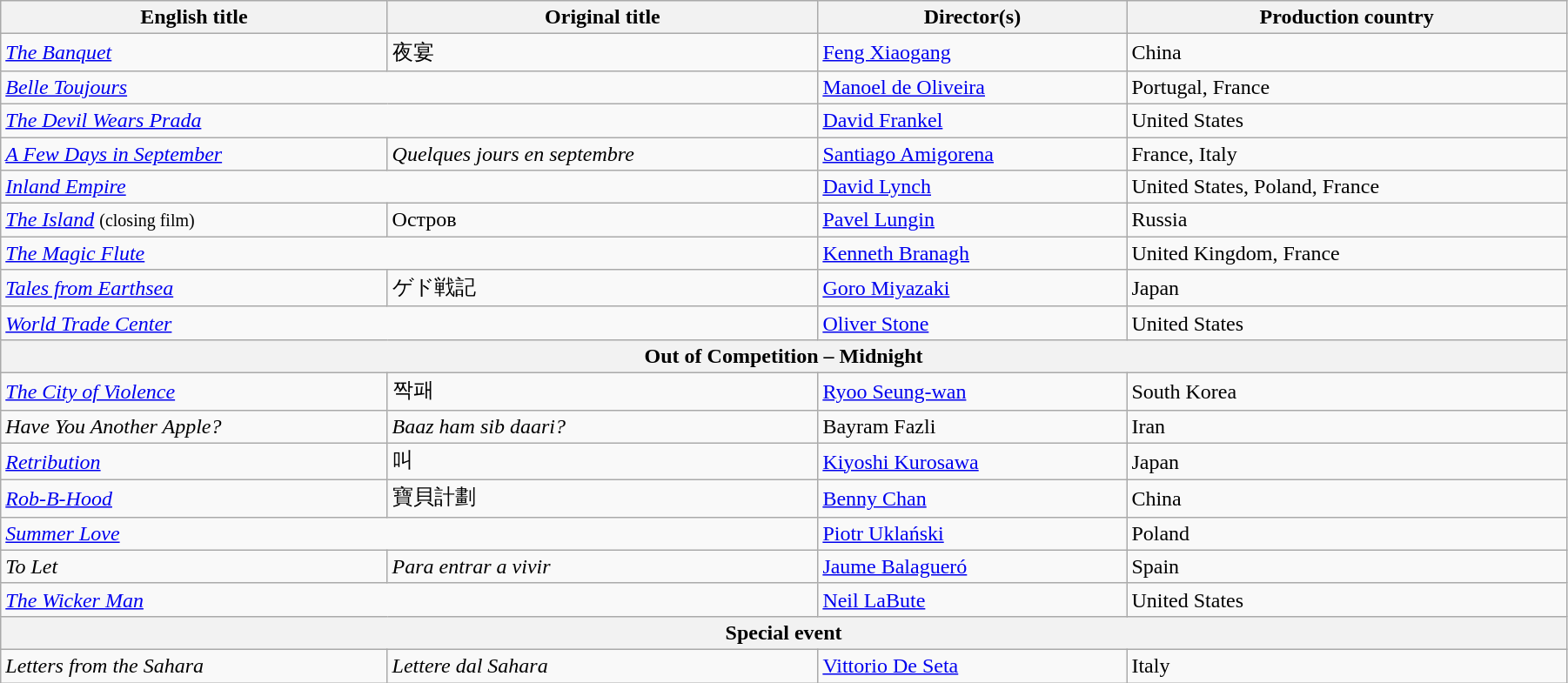<table class="wikitable" style="width:95%; margin-bottom:0px">
<tr>
<th>English title</th>
<th>Original title</th>
<th>Director(s)</th>
<th>Production country</th>
</tr>
<tr>
<td data-sort-value="Banquet"><em><a href='#'>The Banquet</a></em></td>
<td>夜宴</td>
<td><a href='#'>Feng Xiaogang</a></td>
<td>China</td>
</tr>
<tr>
<td colspan="2"><em><a href='#'>Belle Toujours</a></em></td>
<td><a href='#'>Manoel de Oliveira</a></td>
<td>Portugal, France</td>
</tr>
<tr>
<td colspan=2 data-sort-value="Devil"><em><a href='#'>The Devil Wears Prada</a></em></td>
<td data-sort-value="Franke"><a href='#'>David Frankel</a></td>
<td>United States</td>
</tr>
<tr>
<td data-sort-value="Few"><em><a href='#'>A Few Days in September</a></em></td>
<td><em>Quelques jours en septembre</em></td>
<td data-sort-value="Amigorena"><a href='#'>Santiago Amigorena</a></td>
<td>France, Italy</td>
</tr>
<tr>
<td colspan=2><em><a href='#'>Inland Empire</a></em></td>
<td data-sort-value="Lynch"><a href='#'>David Lynch</a></td>
<td>United States, Poland, France</td>
</tr>
<tr>
<td data-sort-value="Island"><em><a href='#'>The Island</a></em> <small>(closing film)</small></td>
<td>Остров</td>
<td data-sort-value="Lungin"><a href='#'>Pavel Lungin</a></td>
<td>Russia</td>
</tr>
<tr>
<td colspan=2 data-sort-value="Magic"><em><a href='#'>The Magic Flute</a></em></td>
<td data-sort-value="Branagh"><a href='#'>Kenneth Branagh</a></td>
<td>United Kingdom, France</td>
</tr>
<tr>
<td><em><a href='#'>Tales from Earthsea</a></em></td>
<td>ゲド戦記</td>
<td data-sort-value="Miyazaki"><a href='#'>Goro Miyazaki</a></td>
<td>Japan</td>
</tr>
<tr>
<td colspan=2><em><a href='#'>World Trade Center</a></em></td>
<td data-sort-value="Stone"><a href='#'>Oliver Stone</a></td>
<td>United States</td>
</tr>
<tr>
<th colspan="4">Out of Competition – Midnight</th>
</tr>
<tr>
<td><em><a href='#'>The City of Violence</a></em></td>
<td>짝패</td>
<td><a href='#'>Ryoo Seung-wan</a></td>
<td>South Korea</td>
</tr>
<tr>
<td><em>Have You Another Apple?</em></td>
<td><em>Baaz ham sib daari?</em></td>
<td>Bayram Fazli</td>
<td>Iran</td>
</tr>
<tr>
<td><em><a href='#'>Retribution</a></em></td>
<td>叫</td>
<td><a href='#'>Kiyoshi Kurosawa</a></td>
<td>Japan</td>
</tr>
<tr>
<td><em><a href='#'>Rob-B-Hood</a></em></td>
<td>寶貝計劃</td>
<td><a href='#'>Benny Chan</a></td>
<td>China</td>
</tr>
<tr>
<td colspan="2"><em><a href='#'>Summer Love</a></em></td>
<td><a href='#'>Piotr Uklański</a></td>
<td>Poland</td>
</tr>
<tr>
<td><em>To Let</em></td>
<td><em>Para entrar a vivir</em></td>
<td><a href='#'>Jaume Balagueró</a></td>
<td>Spain</td>
</tr>
<tr>
<td colspan="2"><em><a href='#'>The Wicker Man</a></em></td>
<td><a href='#'>Neil LaBute</a></td>
<td>United States</td>
</tr>
<tr>
<th colspan="4">Special event</th>
</tr>
<tr>
<td><em>Letters from the Sahara</em></td>
<td><em>Lettere dal Sahara</em></td>
<td><a href='#'>Vittorio De Seta</a></td>
<td>Italy</td>
</tr>
</table>
